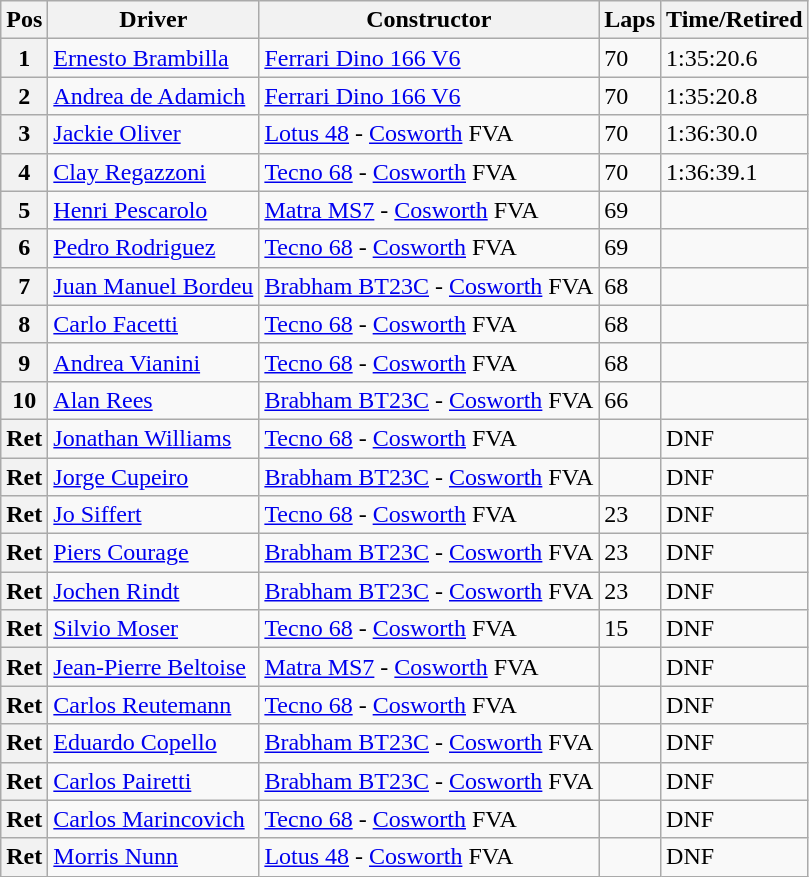<table class="wikitable">
<tr>
<th>Pos</th>
<th>Driver</th>
<th>Constructor</th>
<th>Laps</th>
<th>Time/Retired</th>
</tr>
<tr>
<th>1</th>
<td> <a href='#'>Ernesto Brambilla</a></td>
<td><a href='#'>Ferrari Dino 166 V6</a></td>
<td>70</td>
<td>1:35:20.6</td>
</tr>
<tr>
<th>2</th>
<td> <a href='#'>Andrea de Adamich</a></td>
<td><a href='#'>Ferrari Dino 166 V6</a></td>
<td>70</td>
<td>1:35:20.8</td>
</tr>
<tr>
<th>3</th>
<td> <a href='#'>Jackie Oliver</a></td>
<td><a href='#'>Lotus 48</a> - <a href='#'>Cosworth</a> FVA</td>
<td>70</td>
<td>1:36:30.0</td>
</tr>
<tr>
<th>4</th>
<td> <a href='#'>Clay Regazzoni</a></td>
<td><a href='#'>Tecno 68</a> - <a href='#'>Cosworth</a> FVA</td>
<td>70</td>
<td>1:36:39.1</td>
</tr>
<tr>
<th>5</th>
<td> <a href='#'>Henri Pescarolo</a></td>
<td><a href='#'>Matra MS7</a> - <a href='#'>Cosworth</a> FVA</td>
<td>69</td>
<td></td>
</tr>
<tr>
<th>6</th>
<td> <a href='#'>Pedro Rodriguez</a></td>
<td><a href='#'>Tecno 68</a> - <a href='#'>Cosworth</a> FVA</td>
<td>69</td>
<td></td>
</tr>
<tr>
<th>7</th>
<td> <a href='#'>Juan Manuel Bordeu</a></td>
<td><a href='#'>Brabham BT23C</a> - <a href='#'>Cosworth</a> FVA</td>
<td>68</td>
<td></td>
</tr>
<tr>
<th>8</th>
<td> <a href='#'>Carlo Facetti</a></td>
<td><a href='#'>Tecno 68</a> - <a href='#'>Cosworth</a> FVA</td>
<td>68</td>
<td></td>
</tr>
<tr>
<th>9</th>
<td> <a href='#'>Andrea Vianini</a></td>
<td><a href='#'>Tecno 68</a> - <a href='#'>Cosworth</a> FVA</td>
<td>68</td>
<td></td>
</tr>
<tr>
<th>10</th>
<td> <a href='#'>Alan Rees</a></td>
<td><a href='#'>Brabham BT23C</a> - <a href='#'>Cosworth</a> FVA</td>
<td>66</td>
<td></td>
</tr>
<tr>
<th>Ret</th>
<td> <a href='#'>Jonathan Williams</a></td>
<td><a href='#'>Tecno 68</a> - <a href='#'>Cosworth</a> FVA</td>
<td></td>
<td>DNF</td>
</tr>
<tr>
<th>Ret</th>
<td> <a href='#'>Jorge Cupeiro</a></td>
<td><a href='#'>Brabham BT23C</a> - <a href='#'>Cosworth</a> FVA</td>
<td></td>
<td>DNF</td>
</tr>
<tr>
<th>Ret</th>
<td> <a href='#'>Jo Siffert</a></td>
<td><a href='#'>Tecno 68</a> - <a href='#'>Cosworth</a> FVA</td>
<td>23</td>
<td>DNF</td>
</tr>
<tr>
<th>Ret</th>
<td> <a href='#'>Piers Courage</a></td>
<td><a href='#'>Brabham BT23C</a> - <a href='#'>Cosworth</a> FVA</td>
<td>23</td>
<td>DNF</td>
</tr>
<tr>
<th>Ret</th>
<td> <a href='#'>Jochen Rindt</a></td>
<td><a href='#'>Brabham BT23C</a> - <a href='#'>Cosworth</a> FVA</td>
<td>23</td>
<td>DNF</td>
</tr>
<tr>
<th>Ret</th>
<td> <a href='#'>Silvio Moser</a></td>
<td><a href='#'>Tecno 68</a> - <a href='#'>Cosworth</a> FVA</td>
<td>15</td>
<td>DNF</td>
</tr>
<tr>
<th>Ret</th>
<td> <a href='#'>Jean-Pierre Beltoise</a></td>
<td><a href='#'>Matra MS7</a> - <a href='#'>Cosworth</a> FVA</td>
<td></td>
<td>DNF</td>
</tr>
<tr>
<th>Ret</th>
<td> <a href='#'>Carlos Reutemann</a></td>
<td><a href='#'>Tecno 68</a> - <a href='#'>Cosworth</a> FVA</td>
<td></td>
<td>DNF</td>
</tr>
<tr>
<th>Ret</th>
<td> <a href='#'>Eduardo Copello</a></td>
<td><a href='#'>Brabham BT23C</a> - <a href='#'>Cosworth</a> FVA</td>
<td></td>
<td>DNF</td>
</tr>
<tr>
<th>Ret</th>
<td> <a href='#'>Carlos Pairetti</a></td>
<td><a href='#'>Brabham BT23C</a> - <a href='#'>Cosworth</a> FVA</td>
<td></td>
<td>DNF</td>
</tr>
<tr>
<th>Ret</th>
<td> <a href='#'>Carlos Marincovich</a></td>
<td><a href='#'>Tecno 68</a> - <a href='#'>Cosworth</a> FVA</td>
<td></td>
<td>DNF</td>
</tr>
<tr>
<th>Ret</th>
<td> <a href='#'>Morris Nunn</a></td>
<td><a href='#'>Lotus 48</a> - <a href='#'>Cosworth</a> FVA</td>
<td></td>
<td>DNF</td>
</tr>
</table>
